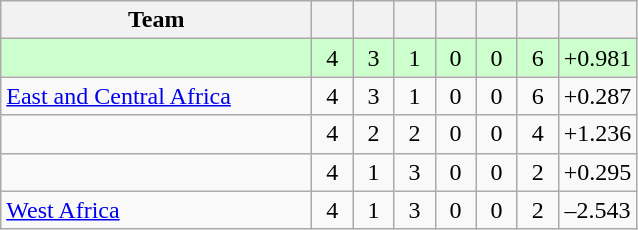<table class="wikitable" style="text-align:center">
<tr>
<th width=200>Team</th>
<th width=20></th>
<th width=20></th>
<th width=20></th>
<th width=20></th>
<th width=20></th>
<th width=20></th>
<th width=45></th>
</tr>
<tr bgcolor=ccffcc>
<td align="left"></td>
<td>4</td>
<td>3</td>
<td>1</td>
<td>0</td>
<td>0</td>
<td>6</td>
<td>+0.981</td>
</tr>
<tr>
<td align="left"> <a href='#'>East and Central Africa</a></td>
<td>4</td>
<td>3</td>
<td>1</td>
<td>0</td>
<td>0</td>
<td>6</td>
<td>+0.287</td>
</tr>
<tr>
<td align="left"></td>
<td>4</td>
<td>2</td>
<td>2</td>
<td>0</td>
<td>0</td>
<td>4</td>
<td>+1.236</td>
</tr>
<tr>
<td align="left"></td>
<td>4</td>
<td>1</td>
<td>3</td>
<td>0</td>
<td>0</td>
<td>2</td>
<td>+0.295</td>
</tr>
<tr>
<td align="left"> <a href='#'>West Africa</a></td>
<td>4</td>
<td>1</td>
<td>3</td>
<td>0</td>
<td>0</td>
<td>2</td>
<td>–2.543</td>
</tr>
</table>
